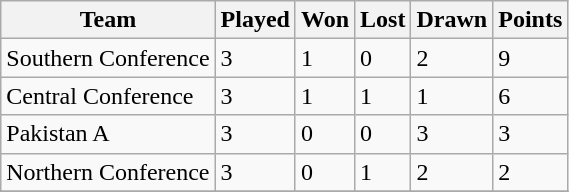<table class="wikitable">
<tr>
<th>Team</th>
<th>Played</th>
<th>Won</th>
<th>Lost</th>
<th>Drawn</th>
<th>Points</th>
</tr>
<tr>
<td>Southern Conference</td>
<td>3</td>
<td>1</td>
<td>0</td>
<td>2</td>
<td>9</td>
</tr>
<tr>
<td>Central Conference</td>
<td>3</td>
<td>1</td>
<td>1</td>
<td>1</td>
<td>6</td>
</tr>
<tr>
<td>Pakistan A</td>
<td>3</td>
<td>0</td>
<td>0</td>
<td>3</td>
<td>3</td>
</tr>
<tr>
<td>Northern Conference</td>
<td>3</td>
<td>0</td>
<td>1</td>
<td>2</td>
<td>2</td>
</tr>
<tr>
</tr>
</table>
